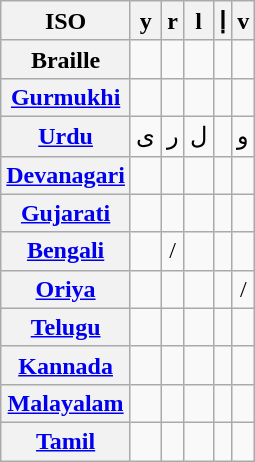<table class="wikitable Unicode" style="text-align:center;">
<tr>
<th>ISO</th>
<th>y</th>
<th>r</th>
<th>l</th>
<th>ḷ</th>
<th>v</th>
</tr>
<tr>
<th>Braille</th>
<td></td>
<td></td>
<td></td>
<td></td>
<td></td>
</tr>
<tr>
<th><a href='#'>Gurmukhi</a></th>
<td></td>
<td></td>
<td></td>
<td></td>
<td></td>
</tr>
<tr>
<th><a href='#'>Urdu</a></th>
<td>ی</td>
<td>ر</td>
<td>ل</td>
<td></td>
<td>و</td>
</tr>
<tr>
<th><a href='#'>Devanagari</a></th>
<td></td>
<td></td>
<td></td>
<td></td>
<td></td>
</tr>
<tr>
<th><a href='#'>Gujarati</a></th>
<td></td>
<td></td>
<td></td>
<td></td>
<td></td>
</tr>
<tr>
<th><a href='#'>Bengali</a></th>
<td></td>
<td>/</td>
<td></td>
<td></td>
<td></td>
</tr>
<tr>
<th><a href='#'>Oriya</a></th>
<td></td>
<td></td>
<td></td>
<td></td>
<td>/</td>
</tr>
<tr>
<th><a href='#'>Telugu</a></th>
<td></td>
<td></td>
<td></td>
<td></td>
<td></td>
</tr>
<tr>
<th><a href='#'>Kannada</a></th>
<td></td>
<td></td>
<td></td>
<td></td>
<td></td>
</tr>
<tr>
<th><a href='#'>Malayalam</a></th>
<td></td>
<td></td>
<td></td>
<td></td>
<td></td>
</tr>
<tr>
<th><a href='#'>Tamil</a></th>
<td></td>
<td></td>
<td></td>
<td></td>
<td></td>
</tr>
</table>
